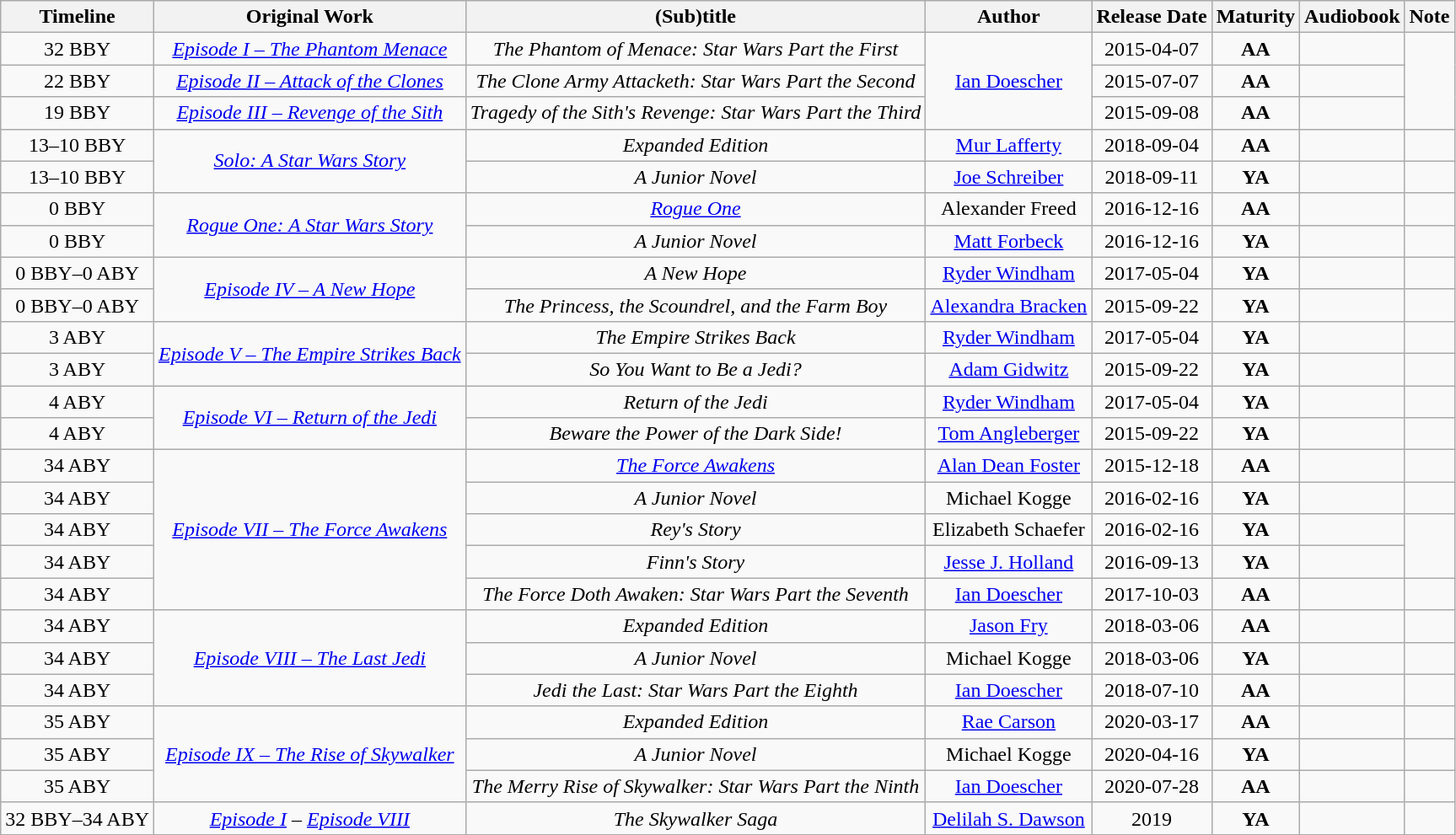<table class="wikitable sortable" style="text-align: center">
<tr>
<th>Timeline</th>
<th>Original Work</th>
<th>(Sub)title</th>
<th>Author</th>
<th>Release Date</th>
<th>Maturity</th>
<th>Audio­book</th>
<th>Note</th>
</tr>
<tr>
<td data-sort-value="-32">32 BBY</td>
<td><em><a href='#'>Episode I – The Phantom Menace</a></em></td>
<td><em>The Phantom of Menace: Star Wars Part the First</em></td>
<td rowspan="3"><a href='#'>Ian Doescher</a></td>
<td>2015-04-07</td>
<td><strong>AA</strong></td>
<td></td>
<td rowspan="3"></td>
</tr>
<tr>
<td data-sort-value="-22">22 BBY</td>
<td><em><a href='#'>Episode II – Attack of the Clones</a></em></td>
<td><em>The Clone Army Attacketh: Star Wars Part the Second</em></td>
<td>2015-07-07</td>
<td><strong>AA</strong></td>
<td></td>
</tr>
<tr>
<td data-sort-value="-19">19 BBY</td>
<td><em><a href='#'>Episode III – Revenge of the Sith</a></em></td>
<td><em>Tragedy of the Sith's Revenge: Star Wars Part the Third</em></td>
<td>2015-09-08</td>
<td><strong>AA</strong></td>
<td></td>
</tr>
<tr>
<td data-sort-value="-13.1">13–10 BBY</td>
<td rowspan="2"><em><a href='#'>Solo: A Star Wars Story</a></em></td>
<td><em>Expanded Edition</em></td>
<td><a href='#'>Mur Lafferty</a></td>
<td>2018-09-04</td>
<td><strong>AA</strong></td>
<td></td>
<td></td>
</tr>
<tr>
<td data-sort-value="-13">13–10 BBY</td>
<td><em>A Junior Novel</em></td>
<td><a href='#'>Joe Schreiber</a></td>
<td>2018-09-11</td>
<td><strong>YA</strong></td>
<td></td>
<td></td>
</tr>
<tr>
<td data-sort-value="0">0 BBY</td>
<td rowspan="2"><em><a href='#'>Rogue One: A Star Wars Story</a></em></td>
<td><em><a href='#'>Rogue One</a></em></td>
<td>Alexander Freed</td>
<td>2016-12-16</td>
<td><strong>AA</strong></td>
<td></td>
<td></td>
</tr>
<tr>
<td data-sort-value="0.1">0 BBY</td>
<td><em>A Junior Novel</em></td>
<td><a href='#'>Matt Forbeck</a></td>
<td>2016-12-16</td>
<td><strong>YA</strong></td>
<td></td>
<td></td>
</tr>
<tr>
<td data-sort-value="0.2">0 BBY–0 ABY</td>
<td rowspan="2"><em><a href='#'>Episode IV – A New Hope</a></em></td>
<td><em>A New Hope</em></td>
<td><a href='#'>Ryder Windham</a></td>
<td>2017-05-04</td>
<td><strong>YA</strong></td>
<td></td>
<td></td>
</tr>
<tr>
<td data-sort-value="0.3">0 BBY–0 ABY</td>
<td><em>The Princess, the Scoundrel, and the Farm Boy</em></td>
<td><a href='#'>Alexandra Bracken</a></td>
<td>2015-09-22</td>
<td><strong>YA</strong></td>
<td></td>
<td></td>
</tr>
<tr>
<td data-sort-value="3">3 ABY</td>
<td rowspan="2"><em><a href='#'>Episode V – The Empire Strikes Back</a></em></td>
<td><em>The Empire Strikes Back</em></td>
<td><a href='#'>Ryder Windham</a></td>
<td>2017-05-04</td>
<td><strong>YA</strong></td>
<td></td>
<td></td>
</tr>
<tr>
<td data-sort-value="3.1">3 ABY</td>
<td><em>So You Want to Be a Jedi?</em></td>
<td><a href='#'>Adam Gidwitz</a></td>
<td>2015-09-22</td>
<td><strong>YA</strong></td>
<td></td>
<td></td>
</tr>
<tr>
<td data-sort-value="4">4 ABY</td>
<td rowspan="2"><em><a href='#'>Episode VI – Return of the Jedi</a></em></td>
<td><em>Return of the Jedi</em></td>
<td><a href='#'>Ryder Windham</a></td>
<td>2017-05-04</td>
<td><strong>YA</strong></td>
<td></td>
<td></td>
</tr>
<tr>
<td data-sort-value="4.1">4 ABY</td>
<td><em>Beware the Power of the Dark Side!</em></td>
<td><a href='#'>Tom Angleberger</a></td>
<td>2015-09-22</td>
<td><strong>YA</strong></td>
<td></td>
<td></td>
</tr>
<tr>
<td data-sort-value="34">34 ABY</td>
<td rowspan="5"><em><a href='#'>Episode VII – The Force Awakens</a></em></td>
<td><em><a href='#'>The Force Awakens</a></em></td>
<td><a href='#'>Alan Dean Foster</a></td>
<td>2015-12-18</td>
<td><strong>AA</strong></td>
<td></td>
<td></td>
</tr>
<tr>
<td data-sort-value="34.1">34 ABY</td>
<td><em>A Junior Novel</em></td>
<td>Michael Kogge</td>
<td>2016-02-16</td>
<td><strong>YA</strong></td>
<td></td>
<td></td>
</tr>
<tr>
<td data-sort-value="34.2">34 ABY</td>
<td><em>Rey's Story</em></td>
<td>Elizabeth Schaefer</td>
<td>2016-02-16</td>
<td><strong>YA</strong></td>
<td></td>
<td rowspan="2"></td>
</tr>
<tr>
<td data-sort-value="34.3">34 ABY</td>
<td><em>Finn's Story</em></td>
<td><a href='#'>Jesse J. Holland</a></td>
<td>2016-09-13</td>
<td><strong>YA</strong></td>
<td></td>
</tr>
<tr>
<td data-sort-value="34.4">34 ABY</td>
<td><em>The Force Doth Awaken: Star Wars Part the Seventh</em></td>
<td><a href='#'>Ian Doescher</a></td>
<td>2017-10-03</td>
<td><strong>AA</strong></td>
<td></td>
<td></td>
</tr>
<tr>
<td data-sort-value="34.5">34 ABY</td>
<td rowspan="3"><em><a href='#'>Episode VIII – The Last Jedi</a></em></td>
<td><em>Expanded Edition</em></td>
<td><a href='#'>Jason Fry</a></td>
<td>2018-03-06</td>
<td><strong>AA</strong></td>
<td></td>
<td></td>
</tr>
<tr>
<td data-sort-value="34.6">34 ABY</td>
<td><em>A Junior Novel</em></td>
<td>Michael Kogge</td>
<td>2018-03-06</td>
<td><strong>YA</strong></td>
<td></td>
<td></td>
</tr>
<tr>
<td data-sort-value="34.7">34 ABY</td>
<td><em>Jedi the Last: Star Wars Part the Eighth</em></td>
<td><a href='#'>Ian Doescher</a></td>
<td>2018-07-10</td>
<td><strong>AA</strong></td>
<td></td>
<td></td>
</tr>
<tr>
<td data-sort-value="35">35 ABY</td>
<td rowspan="3"><em><a href='#'>Episode IX – The Rise of Skywalker</a></em></td>
<td><em>Expanded Edition</em></td>
<td><a href='#'>Rae Carson</a></td>
<td>2020-03-17</td>
<td><strong>AA</strong></td>
<td></td>
<td></td>
</tr>
<tr>
<td data-sort-value="35.1">35 ABY</td>
<td><em>A Junior Novel</em></td>
<td>Michael Kogge</td>
<td>2020-04-16</td>
<td><strong>YA</strong></td>
<td></td>
<td></td>
</tr>
<tr>
<td data-sort-value="35.2">35 ABY</td>
<td><em>The Merry Rise of Skywalker: Star Wars Part the Ninth</em></td>
<td><a href='#'>Ian Doescher</a></td>
<td>2020-07-28</td>
<td><strong>AA</strong></td>
<td></td>
<td></td>
</tr>
<tr>
<td data-sort-value="-32">32 BBY–34 ABY</td>
<td><em><a href='#'>Episode I</a></em> – <em><a href='#'>Episode VIII</a></em></td>
<td><em>The Skywalker Saga</em></td>
<td rowspan="3"><a href='#'>Delilah S. Dawson</a></td>
<td>2019</td>
<td><strong>YA</strong></td>
<td></td>
<td></td>
</tr>
</table>
